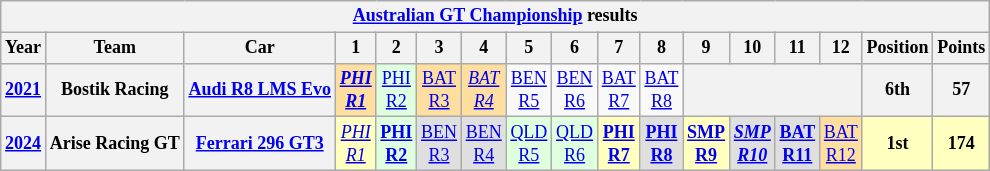<table class="wikitable" style="text-align:center; font-size:75%">
<tr>
<th colspan=26><a href='#'>Australian GT Championship</a> results</th>
</tr>
<tr>
<th>Year</th>
<th>Team</th>
<th>Car</th>
<th>1</th>
<th>2</th>
<th>3</th>
<th>4</th>
<th>5</th>
<th>6</th>
<th>7</th>
<th>8</th>
<th>9</th>
<th>10</th>
<th>11</th>
<th>12</th>
<th>Position</th>
<th>Points</th>
</tr>
<tr>
<th><a href='#'>2021</a></th>
<th>Bostik Racing</th>
<th><a href='#'>Audi R8 LMS Evo</a></th>
<td style=background:#ffdf9f><strong><em><a href='#'>PHI<br>R1</a><br></em></strong></td>
<td style=background:#dfffdf><a href='#'>PHI<br>R2</a><br></td>
<td style=background:#ffdf9f><a href='#'>BAT<br>R3</a><br></td>
<td style=background:#ffdf9f><em><a href='#'>BAT<br>R4</a><br></em></td>
<td><a href='#'>BEN<br>R5</a></td>
<td><a href='#'>BEN<br>R6</a></td>
<td><a href='#'>BAT<br>R7</a></td>
<td><a href='#'>BAT<br>R8</a></td>
<th colspan=4></th>
<th>6th</th>
<th>57</th>
</tr>
<tr>
<th><a href='#'>2024</a></th>
<th>Arise Racing GT</th>
<th><a href='#'>Ferrari 296 GT3</a></th>
<td style=background:#ffffbf><em><a href='#'>PHI<br>R1</a><br></em></td>
<td style=background:#dfffdf><strong><a href='#'>PHI<br>R2</a><br></strong></td>
<td style=background:#dfdfdf><a href='#'>BEN<br>R3</a><br></td>
<td style=background:#dfdfdf><a href='#'>BEN<br>R4</a><br></td>
<td style=background:#dfffdf><a href='#'>QLD<br>R5</a><br></td>
<td style=background:#dfffdf><a href='#'>QLD<br>R6</a><br></td>
<td style=background:#ffffbf><strong><a href='#'>PHI<br>R7</a><br></strong></td>
<td style=background:#dfdfdf><strong><a href='#'>PHI<br>R8</a><br></strong></td>
<td style=background:#ffffbf><strong><a href='#'>SMP<br>R9</a><br></strong></td>
<td style=background:#dfdfdf><strong><em><a href='#'>SMP<br>R10</a><br></em></strong></td>
<td style=background:#dfdfdf><strong><a href='#'>BAT<br>R11</a><br></strong></td>
<td style=background:#ffdf9f><a href='#'>BAT<br>R12</a><br></td>
<th style=background:#ffffbf><strong>1st</strong></th>
<th style=background:#ffffbf>174</th>
</tr>
</table>
